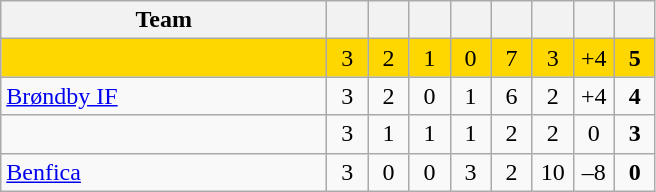<table class="wikitable" style="text-align:center;">
<tr>
<th width="210">Team</th>
<th width="20"></th>
<th width="20"></th>
<th width="20"></th>
<th width="20"></th>
<th width="20"></th>
<th width="20"></th>
<th width="20"></th>
<th width="20"></th>
</tr>
<tr bgcolor=gold>
<td align="left"></td>
<td>3</td>
<td>2</td>
<td>1</td>
<td>0</td>
<td>7</td>
<td>3</td>
<td>+4</td>
<td><strong>5</strong></td>
</tr>
<tr>
<td align="left"> <a href='#'>Brøndby IF</a></td>
<td>3</td>
<td>2</td>
<td>0</td>
<td>1</td>
<td>6</td>
<td>2</td>
<td>+4</td>
<td><strong>4</strong></td>
</tr>
<tr>
<td align="left"></td>
<td>3</td>
<td>1</td>
<td>1</td>
<td>1</td>
<td>2</td>
<td>2</td>
<td>0</td>
<td><strong>3</strong></td>
</tr>
<tr>
<td align="left"> <a href='#'>Benfica</a></td>
<td>3</td>
<td>0</td>
<td>0</td>
<td>3</td>
<td>2</td>
<td>10</td>
<td>–8</td>
<td><strong>0</strong></td>
</tr>
</table>
